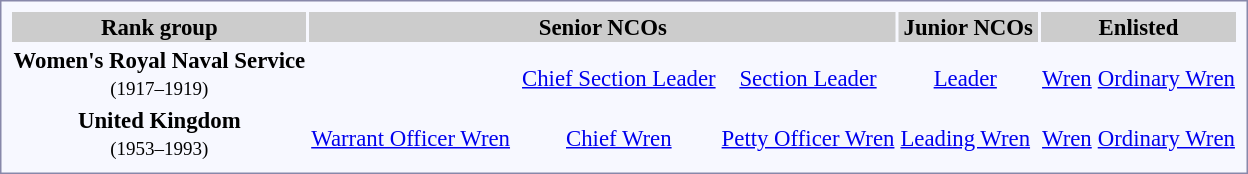<table style="border:1px solid #8888aa; background-color:#f7f8ff; padding:5px; font-size:95%; margin: 0px 12px 12px 0px;">
<tr style="background-color:#CCCCCC; text-align:center;">
<th>Rank group</th>
<th colspan=22>Senior NCOs</th>
<th colspan=6>Junior NCOs</th>
<th colspan=8>Enlisted</th>
</tr>
<tr style="text-align:center;">
<td rowspan=2><strong> Women's Royal Naval Service</strong><br><small>(1917–1919)</small></td>
<td colspan=8 rowspan=2></td>
<td colspan=2></td>
<td colspan=12></td>
<td colspan=4></td>
<td colspan=2 rowspan=2></td>
<td colspan=6></td>
<td colspan=6></td>
</tr>
<tr style="text-align:center;">
<td colspan=2><a href='#'>Chief Section Leader</a></td>
<td colspan=12><a href='#'>Section Leader</a></td>
<td colspan=4><a href='#'>Leader</a></td>
<td colspan=6><a href='#'>Wren</a></td>
<td colspan=6><a href='#'>Ordinary Wren</a><br></td>
</tr>
<tr style="text-align:center;">
<td rowspan=2><strong> United Kingdom</strong><br><small>(1953–1993)</small></td>
<td colspan=6></td>
<td colspan=2 rowspan=2></td>
<td colspan=2></td>
<td colspan=12></td>
<td colspan=4></td>
<td colspan=2 rowspan=2></td>
<td colspan=6></td>
<td colspan=6></td>
</tr>
<tr style="text-align:center;">
<td colspan=6><a href='#'>Warrant Officer Wren</a></td>
<td colspan=2><a href='#'>Chief Wren</a></td>
<td colspan=12><a href='#'>Petty Officer Wren</a></td>
<td colspan=4><a href='#'>Leading Wren</a></td>
<td colspan=6><a href='#'>Wren</a></td>
<td colspan=6><a href='#'>Ordinary Wren</a><br></td>
</tr>
</table>
